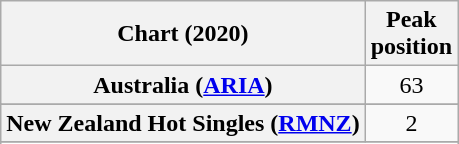<table class="wikitable sortable plainrowheaders" style="text-align:center">
<tr>
<th scope="col">Chart (2020)</th>
<th scope="col">Peak<br>position</th>
</tr>
<tr>
<th scope="row">Australia (<a href='#'>ARIA</a>)</th>
<td>63</td>
</tr>
<tr>
</tr>
<tr>
<th scope="row">New Zealand Hot Singles (<a href='#'>RMNZ</a>)</th>
<td>2</td>
</tr>
<tr>
</tr>
<tr>
</tr>
<tr>
</tr>
</table>
